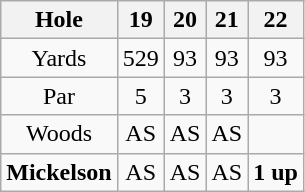<table class="wikitable" style="text-align:center">
<tr>
<th align="left">Hole</th>
<th>19</th>
<th>20</th>
<th>21</th>
<th>22</th>
</tr>
<tr>
<td align="center">Yards</td>
<td>529</td>
<td>93</td>
<td>93</td>
<td>93</td>
</tr>
<tr>
<td align="center">Par</td>
<td>5</td>
<td>3</td>
<td>3</td>
<td>3</td>
</tr>
<tr>
<td align="center">Woods</td>
<td>AS</td>
<td>AS</td>
<td>AS</td>
<td></td>
</tr>
<tr>
<td align="center"><strong>Mickelson</strong></td>
<td>AS</td>
<td>AS</td>
<td>AS</td>
<td><strong>1 up</strong></td>
</tr>
</table>
